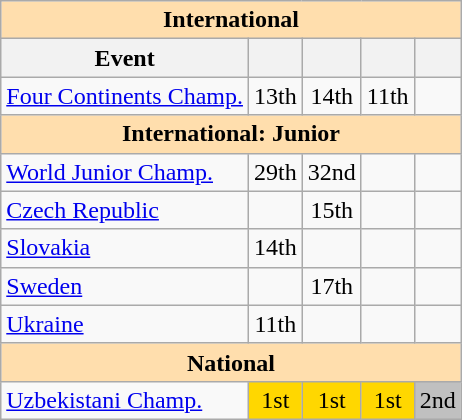<table class="wikitable" style="text-align:center">
<tr>
<th style="background-color: #ffdead; " colspan=5 align=center>International</th>
</tr>
<tr>
<th>Event</th>
<th></th>
<th></th>
<th></th>
<th></th>
</tr>
<tr>
<td align=left><a href='#'>Four Continents Champ.</a></td>
<td>13th</td>
<td>14th</td>
<td>11th</td>
<td></td>
</tr>
<tr>
<th style="background-color: #ffdead; " colspan=5 align=center>International: Junior</th>
</tr>
<tr>
<td align=left><a href='#'>World Junior Champ.</a></td>
<td>29th</td>
<td>32nd</td>
<td></td>
<td></td>
</tr>
<tr>
<td align=left> <a href='#'>Czech Republic</a></td>
<td></td>
<td>15th</td>
<td></td>
<td></td>
</tr>
<tr>
<td align=left> <a href='#'>Slovakia</a></td>
<td>14th</td>
<td></td>
<td></td>
<td></td>
</tr>
<tr>
<td align=left> <a href='#'>Sweden</a></td>
<td></td>
<td>17th</td>
<td></td>
<td></td>
</tr>
<tr>
<td align=left> <a href='#'>Ukraine</a></td>
<td>11th</td>
<td></td>
<td></td>
<td></td>
</tr>
<tr>
<th style="background-color: #ffdead; " colspan=5 align=center>National</th>
</tr>
<tr>
<td align=left><a href='#'>Uzbekistani Champ.</a></td>
<td bgcolor=gold>1st</td>
<td bgcolor=gold>1st</td>
<td bgcolor=gold>1st</td>
<td bgcolor=silver>2nd</td>
</tr>
</table>
